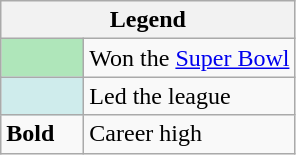<table class="wikitable mw-collapsible mw-collapsed">
<tr>
<th colspan="2">Legend</th>
</tr>
<tr>
<td style="background:#afe6ba; width:3em;"></td>
<td>Won the <a href='#'>Super Bowl</a></td>
</tr>
<tr>
<td style="background:#cfecec; width:3em;"></td>
<td>Led the league</td>
</tr>
<tr>
<td><strong>Bold</strong></td>
<td>Career high</td>
</tr>
</table>
